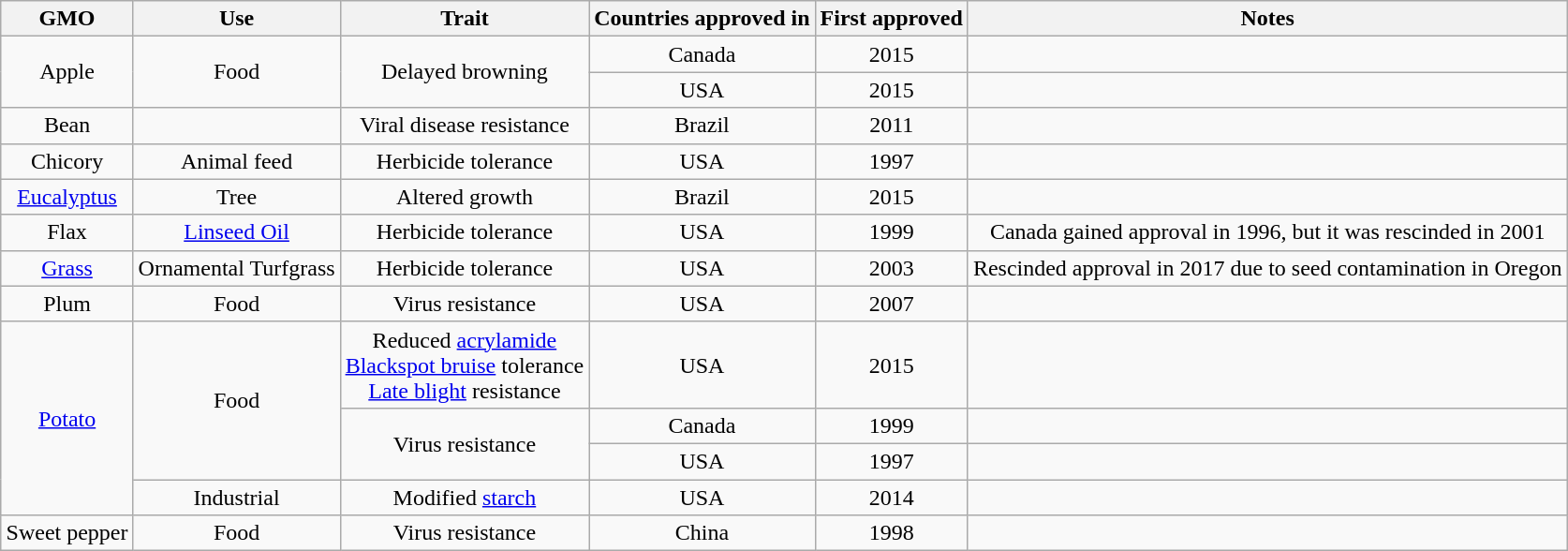<table class="wikitable sortable" style="margin:auto; text-align:center">
<tr>
<th>GMO</th>
<th>Use</th>
<th>Trait</th>
<th>Countries approved in</th>
<th>First approved</th>
<th>Notes</th>
</tr>
<tr>
<td rowspan="2">Apple</td>
<td rowspan="2">Food</td>
<td rowspan="2">Delayed browning</td>
<td>Canada</td>
<td>2015</td>
<td></td>
</tr>
<tr>
<td>USA</td>
<td>2015</td>
<td></td>
</tr>
<tr>
<td>Bean</td>
<td></td>
<td>Viral disease resistance</td>
<td>Brazil</td>
<td>2011</td>
<td></td>
</tr>
<tr>
<td>Chicory</td>
<td>Animal feed</td>
<td>Herbicide tolerance</td>
<td>USA</td>
<td>1997</td>
<td></td>
</tr>
<tr>
<td><a href='#'>Eucalyptus</a></td>
<td>Tree</td>
<td>Altered growth</td>
<td>Brazil</td>
<td>2015</td>
<td></td>
</tr>
<tr>
<td>Flax</td>
<td><a href='#'>Linseed Oil</a></td>
<td>Herbicide tolerance</td>
<td>USA</td>
<td>1999</td>
<td>Canada gained approval in 1996, but it was rescinded in 2001</td>
</tr>
<tr>
<td><a href='#'>Grass</a></td>
<td>Ornamental Turfgrass</td>
<td>Herbicide tolerance</td>
<td>USA</td>
<td>2003</td>
<td>Rescinded approval in 2017 due to seed contamination in Oregon</td>
</tr>
<tr>
<td>Plum</td>
<td>Food</td>
<td>Virus resistance</td>
<td>USA</td>
<td>2007</td>
<td></td>
</tr>
<tr>
<td rowspan="4"><a href='#'>Potato</a></td>
<td rowspan="3">Food</td>
<td>Reduced <a href='#'>acrylamide</a><br><a href='#'>Blackspot bruise</a> tolerance<br><a href='#'>Late blight</a> resistance</td>
<td>USA</td>
<td>2015</td>
<td></td>
</tr>
<tr>
<td rowspan="2">Virus resistance</td>
<td>Canada</td>
<td>1999</td>
<td></td>
</tr>
<tr>
<td>USA</td>
<td>1997</td>
<td></td>
</tr>
<tr>
<td>Industrial</td>
<td>Modified <a href='#'>starch</a></td>
<td>USA</td>
<td>2014</td>
<td></td>
</tr>
<tr>
<td>Sweet pepper</td>
<td>Food</td>
<td>Virus resistance</td>
<td>China</td>
<td>1998</td>
<td></td>
</tr>
</table>
